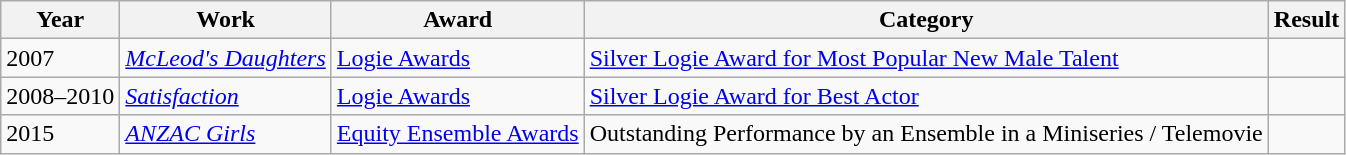<table class=wikitable>
<tr>
<th>Year</th>
<th>Work</th>
<th>Award</th>
<th>Category</th>
<th>Result</th>
</tr>
<tr>
<td>2007</td>
<td><em><a href='#'>McLeod's Daughters</a></em></td>
<td><a href='#'>Logie Awards</a></td>
<td><a href='#'>Silver Logie Award for Most Popular New Male Talent</a></td>
<td></td>
</tr>
<tr>
<td>2008–2010</td>
<td><em><a href='#'>Satisfaction</a></em></td>
<td><a href='#'>Logie Awards</a></td>
<td><a href='#'>Silver Logie Award for Best Actor</a></td>
<td></td>
</tr>
<tr>
<td>2015</td>
<td><em><a href='#'>ANZAC Girls</a></em></td>
<td><a href='#'>Equity Ensemble Awards</a></td>
<td>Outstanding Performance by an Ensemble in a Miniseries / Telemovie</td>
<td></td>
</tr>
</table>
